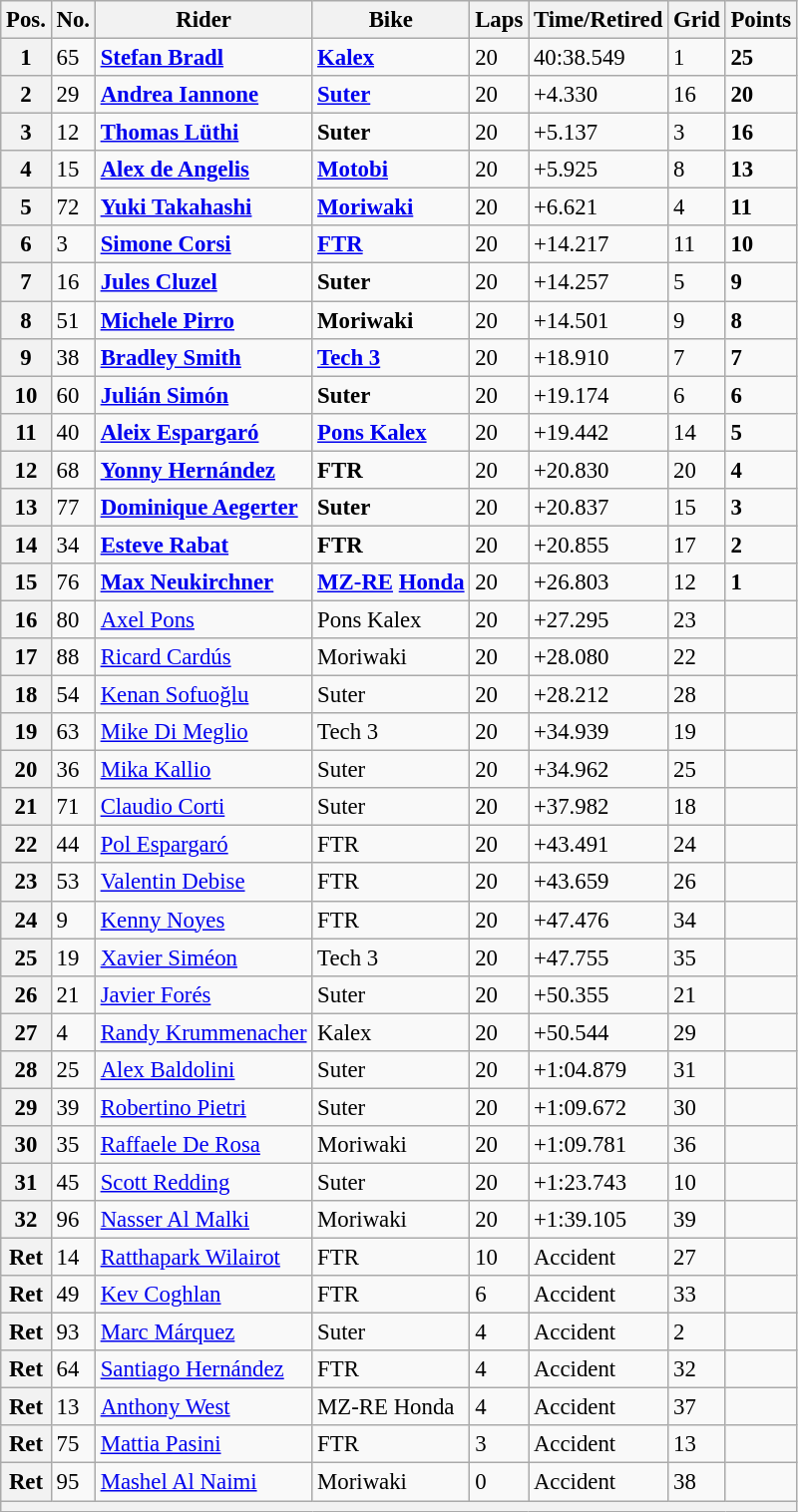<table class="wikitable" style="font-size: 95%;">
<tr>
<th>Pos.</th>
<th>No.</th>
<th>Rider</th>
<th>Bike</th>
<th>Laps</th>
<th>Time/Retired</th>
<th>Grid</th>
<th>Points</th>
</tr>
<tr>
<th>1</th>
<td>65</td>
<td> <strong><a href='#'>Stefan Bradl</a></strong></td>
<td><strong><a href='#'>Kalex</a></strong></td>
<td>20</td>
<td>40:38.549</td>
<td>1</td>
<td><strong>25</strong></td>
</tr>
<tr>
<th>2</th>
<td>29</td>
<td> <strong><a href='#'>Andrea Iannone</a></strong></td>
<td><strong><a href='#'>Suter</a></strong></td>
<td>20</td>
<td>+4.330</td>
<td>16</td>
<td><strong>20</strong></td>
</tr>
<tr>
<th>3</th>
<td>12</td>
<td> <strong><a href='#'>Thomas Lüthi</a></strong></td>
<td><strong>Suter</strong></td>
<td>20</td>
<td>+5.137</td>
<td>3</td>
<td><strong>16</strong></td>
</tr>
<tr>
<th>4</th>
<td>15</td>
<td> <strong><a href='#'>Alex de Angelis</a></strong></td>
<td><strong><a href='#'>Motobi</a></strong></td>
<td>20</td>
<td>+5.925</td>
<td>8</td>
<td><strong>13</strong></td>
</tr>
<tr>
<th>5</th>
<td>72</td>
<td> <strong><a href='#'>Yuki Takahashi</a></strong></td>
<td><strong><a href='#'>Moriwaki</a></strong></td>
<td>20</td>
<td>+6.621</td>
<td>4</td>
<td><strong>11</strong></td>
</tr>
<tr>
<th>6</th>
<td>3</td>
<td> <strong><a href='#'>Simone Corsi</a></strong></td>
<td><strong><a href='#'>FTR</a></strong></td>
<td>20</td>
<td>+14.217</td>
<td>11</td>
<td><strong>10</strong></td>
</tr>
<tr>
<th>7</th>
<td>16</td>
<td> <strong><a href='#'>Jules Cluzel</a></strong></td>
<td><strong>Suter</strong></td>
<td>20</td>
<td>+14.257</td>
<td>5</td>
<td><strong>9</strong></td>
</tr>
<tr>
<th>8</th>
<td>51</td>
<td> <strong><a href='#'>Michele Pirro</a></strong></td>
<td><strong>Moriwaki</strong></td>
<td>20</td>
<td>+14.501</td>
<td>9</td>
<td><strong>8</strong></td>
</tr>
<tr>
<th>9</th>
<td>38</td>
<td> <strong><a href='#'>Bradley Smith</a></strong></td>
<td><strong><a href='#'>Tech 3</a></strong></td>
<td>20</td>
<td>+18.910</td>
<td>7</td>
<td><strong>7</strong></td>
</tr>
<tr>
<th>10</th>
<td>60</td>
<td> <strong><a href='#'>Julián Simón</a></strong></td>
<td><strong>Suter</strong></td>
<td>20</td>
<td>+19.174</td>
<td>6</td>
<td><strong>6</strong></td>
</tr>
<tr>
<th>11</th>
<td>40</td>
<td> <strong><a href='#'>Aleix Espargaró</a></strong></td>
<td><strong><a href='#'>Pons Kalex</a></strong></td>
<td>20</td>
<td>+19.442</td>
<td>14</td>
<td><strong>5</strong></td>
</tr>
<tr>
<th>12</th>
<td>68</td>
<td> <strong><a href='#'>Yonny Hernández</a></strong></td>
<td><strong>FTR</strong></td>
<td>20</td>
<td>+20.830</td>
<td>20</td>
<td><strong>4</strong></td>
</tr>
<tr>
<th>13</th>
<td>77</td>
<td> <strong><a href='#'>Dominique Aegerter</a></strong></td>
<td><strong>Suter</strong></td>
<td>20</td>
<td>+20.837</td>
<td>15</td>
<td><strong>3</strong></td>
</tr>
<tr>
<th>14</th>
<td>34</td>
<td> <strong><a href='#'>Esteve Rabat</a></strong></td>
<td><strong>FTR</strong></td>
<td>20</td>
<td>+20.855</td>
<td>17</td>
<td><strong>2</strong></td>
</tr>
<tr>
<th>15</th>
<td>76</td>
<td> <strong><a href='#'>Max Neukirchner</a></strong></td>
<td><strong><a href='#'>MZ-RE</a> <a href='#'>Honda</a></strong></td>
<td>20</td>
<td>+26.803</td>
<td>12</td>
<td><strong>1</strong></td>
</tr>
<tr>
<th>16</th>
<td>80</td>
<td> <a href='#'>Axel Pons</a></td>
<td>Pons Kalex</td>
<td>20</td>
<td>+27.295</td>
<td>23</td>
<td></td>
</tr>
<tr>
<th>17</th>
<td>88</td>
<td> <a href='#'>Ricard Cardús</a></td>
<td>Moriwaki</td>
<td>20</td>
<td>+28.080</td>
<td>22</td>
<td></td>
</tr>
<tr>
<th>18</th>
<td>54</td>
<td> <a href='#'>Kenan Sofuoğlu</a></td>
<td>Suter</td>
<td>20</td>
<td>+28.212</td>
<td>28</td>
<td></td>
</tr>
<tr>
<th>19</th>
<td>63</td>
<td> <a href='#'>Mike Di Meglio</a></td>
<td>Tech 3</td>
<td>20</td>
<td>+34.939</td>
<td>19</td>
<td></td>
</tr>
<tr>
<th>20</th>
<td>36</td>
<td> <a href='#'>Mika Kallio</a></td>
<td>Suter</td>
<td>20</td>
<td>+34.962</td>
<td>25</td>
<td></td>
</tr>
<tr>
<th>21</th>
<td>71</td>
<td> <a href='#'>Claudio Corti</a></td>
<td>Suter</td>
<td>20</td>
<td>+37.982</td>
<td>18</td>
<td></td>
</tr>
<tr>
<th>22</th>
<td>44</td>
<td> <a href='#'>Pol Espargaró</a></td>
<td>FTR</td>
<td>20</td>
<td>+43.491</td>
<td>24</td>
<td></td>
</tr>
<tr>
<th>23</th>
<td>53</td>
<td> <a href='#'>Valentin Debise</a></td>
<td>FTR</td>
<td>20</td>
<td>+43.659</td>
<td>26</td>
<td></td>
</tr>
<tr>
<th>24</th>
<td>9</td>
<td> <a href='#'>Kenny Noyes</a></td>
<td>FTR</td>
<td>20</td>
<td>+47.476</td>
<td>34</td>
<td></td>
</tr>
<tr>
<th>25</th>
<td>19</td>
<td> <a href='#'>Xavier Siméon</a></td>
<td>Tech 3</td>
<td>20</td>
<td>+47.755</td>
<td>35</td>
<td></td>
</tr>
<tr>
<th>26</th>
<td>21</td>
<td> <a href='#'>Javier Forés</a></td>
<td>Suter</td>
<td>20</td>
<td>+50.355</td>
<td>21</td>
<td></td>
</tr>
<tr>
<th>27</th>
<td>4</td>
<td> <a href='#'>Randy Krummenacher</a></td>
<td>Kalex</td>
<td>20</td>
<td>+50.544</td>
<td>29</td>
<td></td>
</tr>
<tr>
<th>28</th>
<td>25</td>
<td> <a href='#'>Alex Baldolini</a></td>
<td>Suter</td>
<td>20</td>
<td>+1:04.879</td>
<td>31</td>
<td></td>
</tr>
<tr>
<th>29</th>
<td>39</td>
<td> <a href='#'>Robertino Pietri</a></td>
<td>Suter</td>
<td>20</td>
<td>+1:09.672</td>
<td>30</td>
<td></td>
</tr>
<tr>
<th>30</th>
<td>35</td>
<td> <a href='#'>Raffaele De Rosa</a></td>
<td>Moriwaki</td>
<td>20</td>
<td>+1:09.781</td>
<td>36</td>
<td></td>
</tr>
<tr>
<th>31</th>
<td>45</td>
<td> <a href='#'>Scott Redding</a></td>
<td>Suter</td>
<td>20</td>
<td>+1:23.743</td>
<td>10</td>
<td></td>
</tr>
<tr>
<th>32</th>
<td>96</td>
<td> <a href='#'>Nasser Al Malki</a></td>
<td>Moriwaki</td>
<td>20</td>
<td>+1:39.105</td>
<td>39</td>
<td></td>
</tr>
<tr>
<th>Ret</th>
<td>14</td>
<td> <a href='#'>Ratthapark Wilairot</a></td>
<td>FTR</td>
<td>10</td>
<td>Accident</td>
<td>27</td>
<td></td>
</tr>
<tr>
<th>Ret</th>
<td>49</td>
<td> <a href='#'>Kev Coghlan</a></td>
<td>FTR</td>
<td>6</td>
<td>Accident</td>
<td>33</td>
<td></td>
</tr>
<tr>
<th>Ret</th>
<td>93</td>
<td> <a href='#'>Marc Márquez</a></td>
<td>Suter</td>
<td>4</td>
<td>Accident</td>
<td>2</td>
<td></td>
</tr>
<tr>
<th>Ret</th>
<td>64</td>
<td> <a href='#'>Santiago Hernández</a></td>
<td>FTR</td>
<td>4</td>
<td>Accident</td>
<td>32</td>
<td></td>
</tr>
<tr>
<th>Ret</th>
<td>13</td>
<td> <a href='#'>Anthony West</a></td>
<td>MZ-RE Honda</td>
<td>4</td>
<td>Accident</td>
<td>37</td>
<td></td>
</tr>
<tr>
<th>Ret</th>
<td>75</td>
<td> <a href='#'>Mattia Pasini</a></td>
<td>FTR</td>
<td>3</td>
<td>Accident</td>
<td>13</td>
<td></td>
</tr>
<tr>
<th>Ret</th>
<td>95</td>
<td> <a href='#'>Mashel Al Naimi</a></td>
<td>Moriwaki</td>
<td>0</td>
<td>Accident</td>
<td>38</td>
<td></td>
</tr>
<tr>
<th colspan=8></th>
</tr>
</table>
